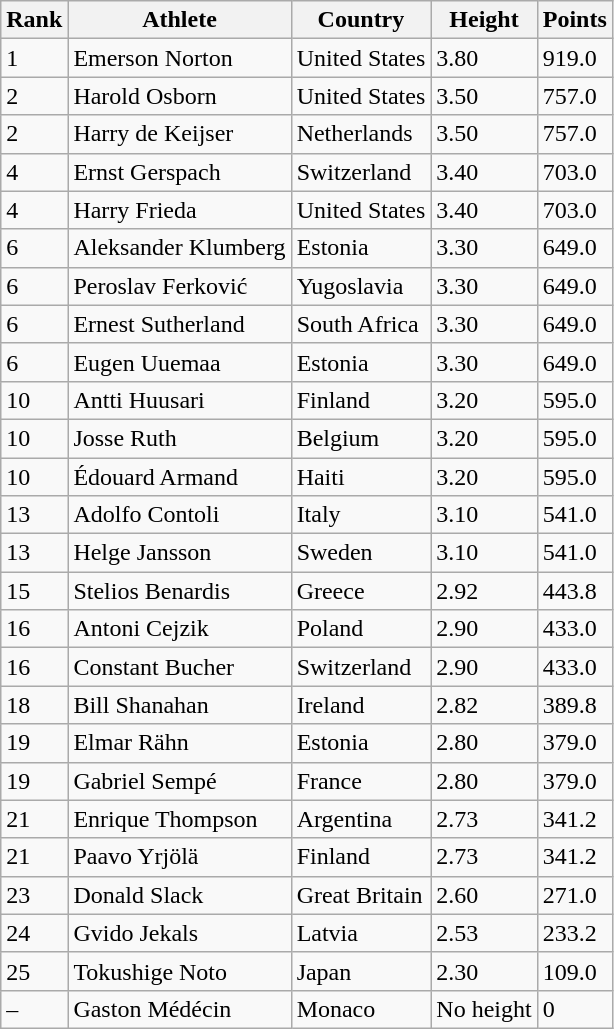<table class="wikitable">
<tr>
<th>Rank</th>
<th>Athlete</th>
<th>Country</th>
<th>Height</th>
<th>Points</th>
</tr>
<tr>
<td>1</td>
<td>Emerson Norton</td>
<td>United States</td>
<td>3.80</td>
<td>919.0</td>
</tr>
<tr>
<td>2</td>
<td>Harold Osborn</td>
<td>United States</td>
<td>3.50</td>
<td>757.0</td>
</tr>
<tr>
<td>2</td>
<td>Harry de Keijser</td>
<td>Netherlands</td>
<td>3.50</td>
<td>757.0</td>
</tr>
<tr>
<td>4</td>
<td>Ernst Gerspach</td>
<td>Switzerland</td>
<td>3.40</td>
<td>703.0</td>
</tr>
<tr>
<td>4</td>
<td>Harry Frieda</td>
<td>United States</td>
<td>3.40</td>
<td>703.0</td>
</tr>
<tr>
<td>6</td>
<td>Aleksander Klumberg</td>
<td>Estonia</td>
<td>3.30</td>
<td>649.0</td>
</tr>
<tr>
<td>6</td>
<td>Peroslav Ferković</td>
<td>Yugoslavia</td>
<td>3.30</td>
<td>649.0</td>
</tr>
<tr>
<td>6</td>
<td>Ernest Sutherland</td>
<td>South Africa</td>
<td>3.30</td>
<td>649.0</td>
</tr>
<tr>
<td>6</td>
<td>Eugen Uuemaa</td>
<td>Estonia</td>
<td>3.30</td>
<td>649.0</td>
</tr>
<tr>
<td>10</td>
<td>Antti Huusari</td>
<td>Finland</td>
<td>3.20</td>
<td>595.0</td>
</tr>
<tr>
<td>10</td>
<td>Josse Ruth</td>
<td>Belgium</td>
<td>3.20</td>
<td>595.0</td>
</tr>
<tr>
<td>10</td>
<td>Édouard Armand</td>
<td>Haiti</td>
<td>3.20</td>
<td>595.0</td>
</tr>
<tr>
<td>13</td>
<td>Adolfo Contoli</td>
<td>Italy</td>
<td>3.10</td>
<td>541.0</td>
</tr>
<tr>
<td>13</td>
<td>Helge Jansson</td>
<td>Sweden</td>
<td>3.10</td>
<td>541.0</td>
</tr>
<tr>
<td>15</td>
<td>Stelios Benardis</td>
<td>Greece</td>
<td>2.92</td>
<td>443.8</td>
</tr>
<tr>
<td>16</td>
<td>Antoni Cejzik</td>
<td>Poland</td>
<td>2.90</td>
<td>433.0</td>
</tr>
<tr>
<td>16</td>
<td>Constant Bucher</td>
<td>Switzerland</td>
<td>2.90</td>
<td>433.0</td>
</tr>
<tr>
<td>18</td>
<td>Bill Shanahan</td>
<td>Ireland</td>
<td>2.82</td>
<td>389.8</td>
</tr>
<tr>
<td>19</td>
<td>Elmar Rähn</td>
<td>Estonia</td>
<td>2.80</td>
<td>379.0</td>
</tr>
<tr>
<td>19</td>
<td>Gabriel Sempé</td>
<td>France</td>
<td>2.80</td>
<td>379.0</td>
</tr>
<tr>
<td>21</td>
<td>Enrique Thompson</td>
<td>Argentina</td>
<td>2.73</td>
<td>341.2</td>
</tr>
<tr>
<td>21</td>
<td>Paavo Yrjölä</td>
<td>Finland</td>
<td>2.73</td>
<td>341.2</td>
</tr>
<tr>
<td>23</td>
<td>Donald Slack</td>
<td>Great Britain</td>
<td>2.60</td>
<td>271.0</td>
</tr>
<tr>
<td>24</td>
<td>Gvido Jekals</td>
<td>Latvia</td>
<td>2.53</td>
<td>233.2</td>
</tr>
<tr>
<td>25</td>
<td>Tokushige Noto</td>
<td>Japan</td>
<td>2.30</td>
<td>109.0</td>
</tr>
<tr>
<td>–</td>
<td>Gaston Médécin</td>
<td>Monaco</td>
<td>No height</td>
<td>0</td>
</tr>
</table>
